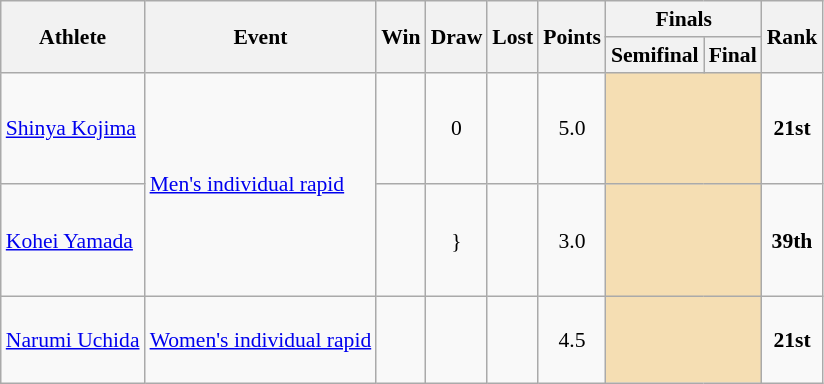<table class=wikitable style="font-size:90%">
<tr>
<th rowspan=2>Athlete</th>
<th rowspan=2>Event</th>
<th rowspan=2>Win</th>
<th rowspan=2>Draw</th>
<th rowspan=2>Lost</th>
<th rowspan=2>Points</th>
<th colspan=2>Finals</th>
<th rowspan=2>Rank</th>
</tr>
<tr>
<th>Semifinal</th>
<th>Final</th>
</tr>
<tr>
<td><a href='#'>Shinya Kojima</a></td>
<td rowspan=2><a href='#'>Men's individual rapid</a></td>
<td align=center><br><br><br><br></td>
<td align=center>0</td>
<td align=center><br><br><br></td>
<td align=center>5.0</td>
<td colspan="2" style="background:wheat;"></td>
<td align=center><strong>21st</strong></td>
</tr>
<tr>
<td><a href='#'>Kohei Yamada</a></td>
<td align=center><br></td>
<td align=center>}<br></td>
<td align=center><br><br><br><br></td>
<td align=center>3.0</td>
<td colspan="2" style="background:wheat;"></td>
<td align=center><strong>39th</strong></td>
</tr>
<tr>
<td><a href='#'>Narumi Uchida</a></td>
<td><a href='#'>Women's individual rapid</a></td>
<td align=center><br><br><br></td>
<td align=center></td>
<td align=center><br><br><br></td>
<td align=center>4.5</td>
<td colspan="2" style="background:wheat;"></td>
<td align=center><strong>21st</strong></td>
</tr>
</table>
